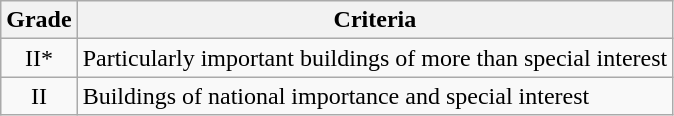<table class="wikitable">
<tr>
<th>Grade</th>
<th>Criteria</th>
</tr>
<tr>
<td align="center" >II*</td>
<td>Particularly important buildings of more than special interest</td>
</tr>
<tr>
<td align="center" >II</td>
<td>Buildings of national importance and special interest</td>
</tr>
</table>
